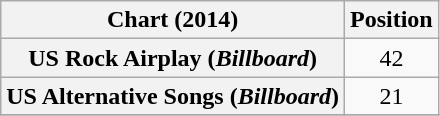<table class="wikitable plainrowheaders sortable">
<tr>
<th>Chart (2014)</th>
<th>Position</th>
</tr>
<tr>
<th scope="row">US Rock Airplay (<em>Billboard</em>)</th>
<td style="text-align:center;">42</td>
</tr>
<tr>
<th scope="row">US Alternative Songs (<em>Billboard</em>)</th>
<td style="text-align:center;">21</td>
</tr>
<tr>
</tr>
</table>
